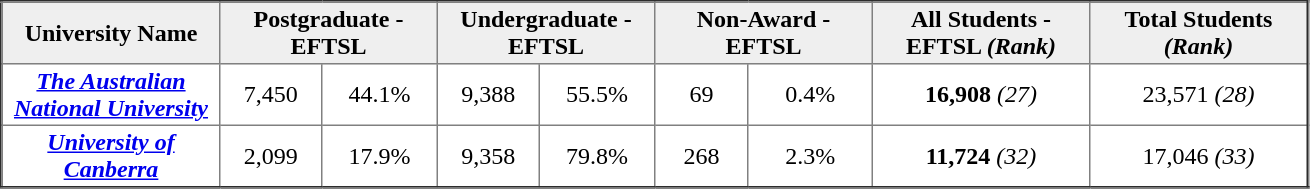<table border="2" cellspacing="1" cellpadding="2" style="border-collapse: collapse;">
<tr>
<th colspan=1 style="background:#efefef;" align=center width=140>University Name</th>
<th colspan=2 style="background:#efefef;" align=center width=140>Postgraduate - EFTSL</th>
<th colspan=2 style="background:#efefef;" align=center width=140>Undergraduate - EFTSL</th>
<th colspan=2 style="background:#efefef;" align=center width=140>Non-Award - EFTSL</th>
<th colspan=1 style="background:#efefef;" align=center width=140>All Students - EFTSL <em>(Rank)</em></th>
<th colspan=1 style="background:#efefef;" align=center width=140>Total Students <em>(Rank)</em></th>
</tr>
<tr>
<td align=center><strong><em><a href='#'>The Australian National University</a></em></strong></td>
<td align=center>7,450</td>
<td align=center>44.1%</td>
<td align=center>9,388</td>
<td align=center>55.5%</td>
<td align=center>69</td>
<td align=center>0.4%</td>
<td align=center><strong>16,908</strong> <em>(27)</em></td>
<td align=center>23,571 <em>(28)</em></td>
</tr>
<tr>
<td align=center><strong><em><a href='#'>University of Canberra</a></em></strong></td>
<td align=center>2,099</td>
<td align=center>17.9%</td>
<td align=center>9,358</td>
<td align=center>79.8%</td>
<td align=center>268</td>
<td align=center>2.3%</td>
<td align=center><strong>11,724</strong> <em>(32)</em></td>
<td align=center>17,046 <em>(33)</em></td>
</tr>
<tr>
</tr>
</table>
